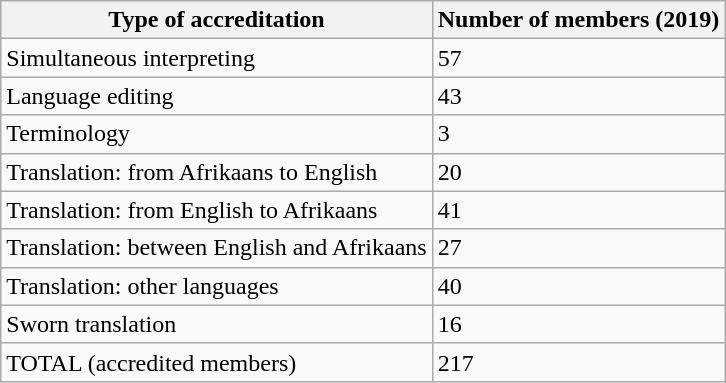<table class="wikitable">
<tr>
<th>Type of accreditation</th>
<th>Number of members (2019)</th>
</tr>
<tr>
<td>Simultaneous interpreting</td>
<td>57</td>
</tr>
<tr>
<td>Language editing</td>
<td>43</td>
</tr>
<tr>
<td>Terminology</td>
<td>3</td>
</tr>
<tr>
<td>Translation: from Afrikaans to English</td>
<td>20</td>
</tr>
<tr>
<td>Translation: from English to Afrikaans</td>
<td>41</td>
</tr>
<tr>
<td>Translation: between English and Afrikaans</td>
<td>27</td>
</tr>
<tr>
<td>Translation: other languages</td>
<td>40</td>
</tr>
<tr>
<td>Sworn translation</td>
<td>16</td>
</tr>
<tr>
<td>TOTAL (accredited members)</td>
<td>217</td>
</tr>
</table>
